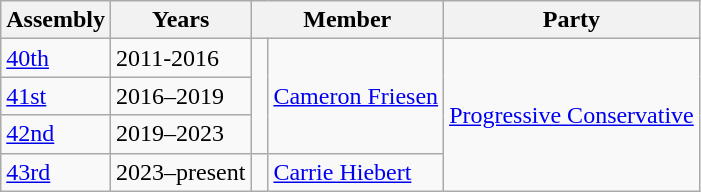<table class="wikitable">
<tr>
<th>Assembly</th>
<th>Years</th>
<th colspan="2">Member</th>
<th>Party<br></th>
</tr>
<tr>
<td><a href='#'>40th</a></td>
<td>2011-2016</td>
<td rowspan=3 ></td>
<td rowspan=3><a href='#'>Cameron Friesen</a></td>
<td rowspan="4"><a href='#'>Progressive Conservative</a></td>
</tr>
<tr>
<td><a href='#'>41st</a></td>
<td>2016–2019</td>
</tr>
<tr>
<td><a href='#'>42nd</a></td>
<td>2019–2023</td>
</tr>
<tr>
<td><a href='#'>43rd</a></td>
<td>2023–present</td>
<td> </td>
<td><a href='#'>Carrie Hiebert</a></td>
</tr>
</table>
